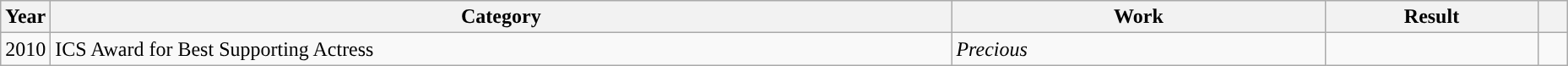<table class="wikitable">
<tr>
<th scope="col" style="width:1em;">Year</th>
<th scope="col" style="width:44em;">Category</th>
<th scope="col" style="width:18em;">Work</th>
<th scope="col" style="width:10em;">Result</th>
<th class="unsortable" style="width:1em;"></th>
</tr>
<tr>
<td>2010</td>
<td>ICS Award for Best Supporting Actress </td>
<td><em>Precious</em></td>
<td></td>
<td></td>
</tr>
</table>
